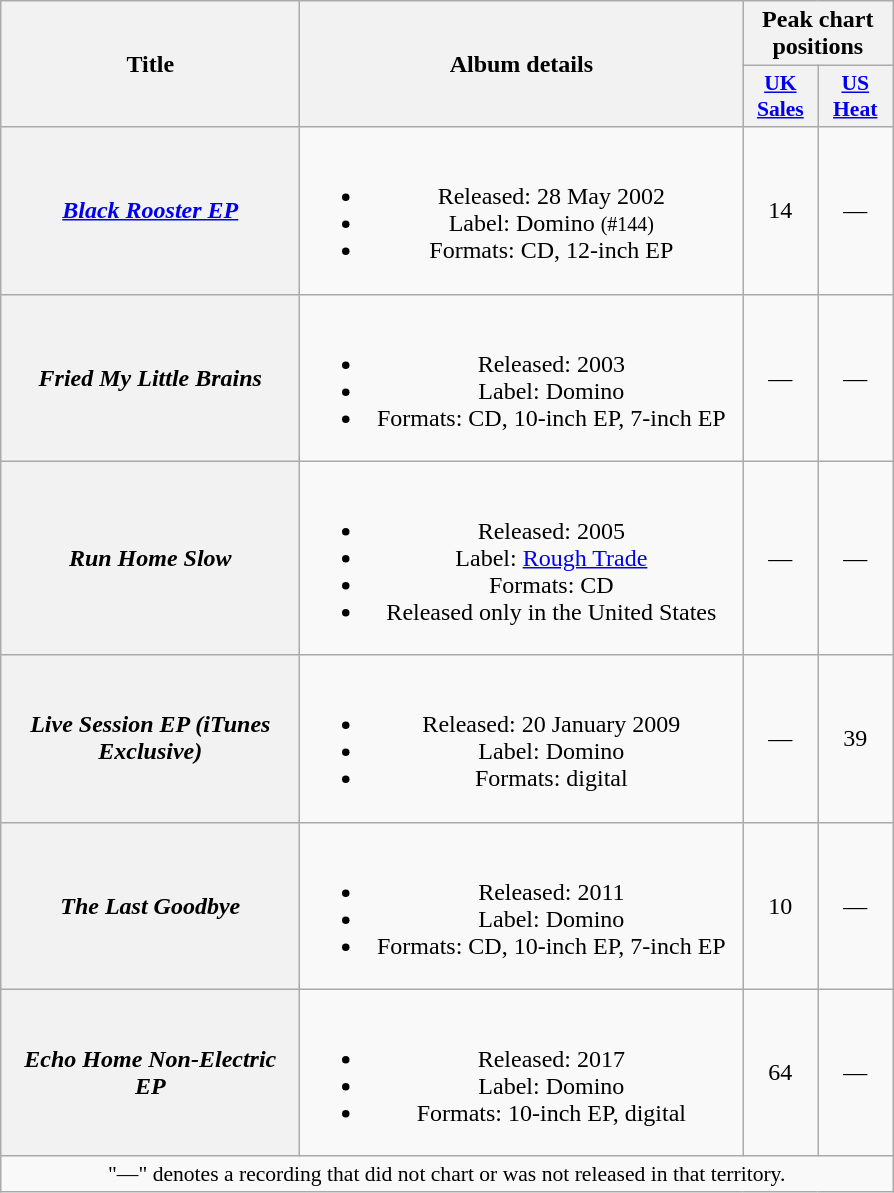<table class="wikitable plainrowheaders" style="text-align:center;" border="1">
<tr>
<th scope="col" rowspan="2" style="width:12em;">Title</th>
<th scope="col" rowspan="2" style="width:18em;">Album details</th>
<th scope="col" colspan="2">Peak chart positions</th>
</tr>
<tr>
<th scope="col" style="width:3em;font-size:90%;"><a href='#'>UK<br>Sales</a><br></th>
<th scope="col" style="width:3em;font-size:90%;"><a href='#'>US<br>Heat</a><br></th>
</tr>
<tr>
<th scope="row"><em><a href='#'>Black Rooster EP</a></em></th>
<td><br><ul><li>Released: 28 May 2002</li><li>Label: Domino <small>(#144)</small></li><li>Formats: CD, 12-inch EP</li></ul></td>
<td>14</td>
<td>—</td>
</tr>
<tr>
<th scope="row"><em>Fried My Little Brains</em></th>
<td><br><ul><li>Released: 2003</li><li>Label: Domino</li><li>Formats: CD, 10-inch EP, 7-inch EP</li></ul></td>
<td>—</td>
<td>—</td>
</tr>
<tr>
<th scope="row"><em>Run Home Slow</em></th>
<td><br><ul><li>Released: 2005</li><li>Label: <a href='#'>Rough Trade</a></li><li>Formats: CD</li><li>Released only in the United States</li></ul></td>
<td>—</td>
<td>—</td>
</tr>
<tr>
<th scope="row"><em>Live Session EP (iTunes Exclusive)</em></th>
<td><br><ul><li>Released: 20 January 2009</li><li>Label: Domino</li><li>Formats: digital</li></ul></td>
<td>—</td>
<td>39</td>
</tr>
<tr>
<th scope="row"><em>The Last Goodbye</em></th>
<td><br><ul><li>Released: 2011</li><li>Label: Domino</li><li>Formats: CD, 10-inch EP, 7-inch EP</li></ul></td>
<td>10</td>
<td>—</td>
</tr>
<tr>
<th scope="row"><em>Echo Home Non-Electric EP</em></th>
<td><br><ul><li>Released: 2017</li><li>Label: Domino</li><li>Formats: 10-inch EP, digital</li></ul></td>
<td>64</td>
<td>—</td>
</tr>
<tr>
<td colspan="14" style="font-size:90%">"—" denotes a recording that did not chart or was not released in that territory.</td>
</tr>
</table>
